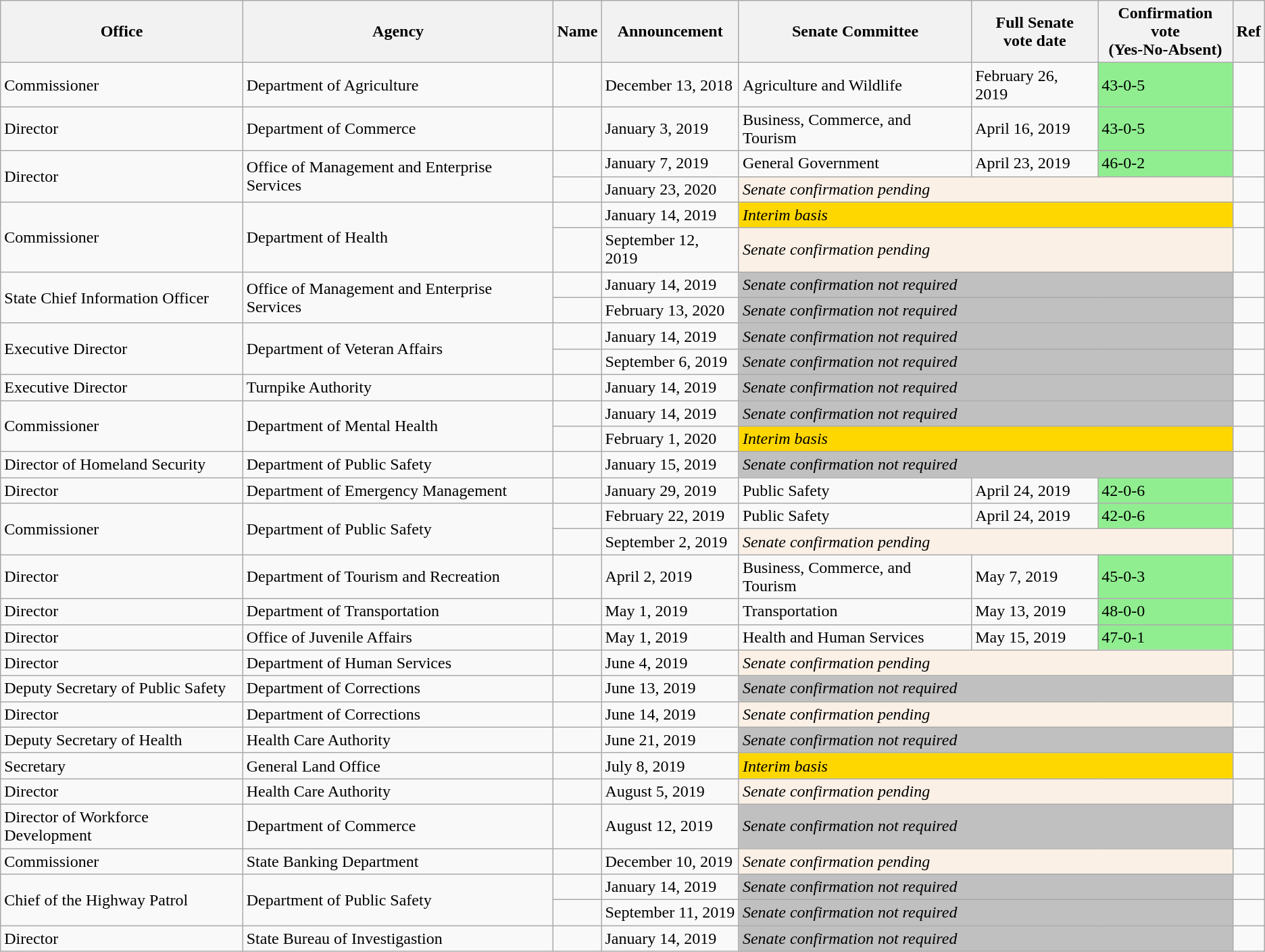<table class="wikitable sortable  mw-collapsible mw-collapsed">
<tr>
<th>Office</th>
<th>Agency</th>
<th>Name</th>
<th data-sort-type="date">Announcement</th>
<th>Senate Committee</th>
<th data-sort-type="date">Full Senate<br>vote date</th>
<th>Confirmation vote <br>(Yes-No-Absent)</th>
<th>Ref</th>
</tr>
<tr>
<td>Commissioner</td>
<td>Department of Agriculture</td>
<td></td>
<td>December 13, 2018</td>
<td>Agriculture and Wildlife</td>
<td>February 26, 2019</td>
<td style="background:lightgreen;">43-0-5</td>
<td></td>
</tr>
<tr>
<td>Director</td>
<td>Department of Commerce</td>
<td></td>
<td>January 3, 2019</td>
<td>Business, Commerce, and Tourism</td>
<td>April 16, 2019</td>
<td style="background:lightgreen;">43-0-5</td>
<td></td>
</tr>
<tr>
<td rowspan=2>Director</td>
<td rowspan=2>Office of Management and Enterprise Services</td>
<td></td>
<td>January 7, 2019</td>
<td>General Government</td>
<td>April 23, 2019</td>
<td style="background:lightgreen;">46-0-2</td>
<td></td>
</tr>
<tr>
<td></td>
<td>January 23, 2020</td>
<td style="background:linen;" colspan="3"><em>Senate confirmation pending</em></td>
<td></td>
</tr>
<tr>
<td rowspan=2>Commissioner</td>
<td rowspan=2>Department of Health</td>
<td></td>
<td>January 14, 2019</td>
<td style="background:gold;" colspan="3"><em>Interim basis</em></td>
<td></td>
</tr>
<tr>
<td></td>
<td>September 12, 2019</td>
<td style="background:linen;" colspan="3"><em>Senate confirmation pending</em></td>
<td></td>
</tr>
<tr>
<td rowspan=2>State Chief Information Officer</td>
<td rowspan=2>Office of Management and Enterprise Services</td>
<td></td>
<td>January 14, 2019</td>
<td style="background:silver;" colspan="3"><em>Senate confirmation not required</em></td>
<td></td>
</tr>
<tr>
<td></td>
<td>February 13, 2020</td>
<td style="background:silver;" colspan="3"><em>Senate confirmation not required</em></td>
<td></td>
</tr>
<tr>
<td rowspan="2">Executive Director</td>
<td rowspan="2">Department of Veteran Affairs</td>
<td></td>
<td>January 14, 2019</td>
<td style="background:silver;" colspan="3"><em>Senate confirmation not required</em></td>
<td></td>
</tr>
<tr>
<td></td>
<td>September 6, 2019</td>
<td style="background:silver;" colspan="3"><em>Senate confirmation not required</em></td>
<td></td>
</tr>
<tr>
<td>Executive Director</td>
<td>Turnpike Authority</td>
<td></td>
<td>January 14, 2019</td>
<td style="background:silver;" colspan="3"><em>Senate confirmation not required</em></td>
<td></td>
</tr>
<tr>
<td rowspan="2">Commissioner</td>
<td rowspan="2">Department of Mental Health</td>
<td></td>
<td>January 14, 2019</td>
<td style="background:silver;" colspan="3"><em>Senate confirmation not required</em></td>
<td></td>
</tr>
<tr>
<td></td>
<td>February 1, 2020</td>
<td style="background:gold;" colspan="3"><em>Interim basis</em></td>
<td></td>
</tr>
<tr>
<td>Director of Homeland Security</td>
<td>Department of Public Safety</td>
<td></td>
<td>January 15, 2019</td>
<td style="background:silver;" colspan="3"><em>Senate confirmation not required</em></td>
<td></td>
</tr>
<tr>
<td>Director</td>
<td>Department of Emergency Management</td>
<td></td>
<td>January 29, 2019</td>
<td>Public Safety</td>
<td>April 24, 2019</td>
<td style="background:lightgreen;">42-0-6</td>
<td></td>
</tr>
<tr>
<td rowspan="2">Commissioner</td>
<td rowspan="2">Department of Public Safety</td>
<td></td>
<td>February 22, 2019</td>
<td>Public Safety</td>
<td>April 24, 2019</td>
<td style="background:lightgreen;">42-0-6</td>
<td></td>
</tr>
<tr>
<td></td>
<td>September 2, 2019</td>
<td style="background:linen;" colspan="3"><em>Senate confirmation pending</em></td>
<td></td>
</tr>
<tr>
<td>Director</td>
<td>Department of Tourism and Recreation</td>
<td></td>
<td>April 2, 2019</td>
<td>Business, Commerce, and Tourism</td>
<td>May 7, 2019</td>
<td style="background:lightgreen;">45-0-3</td>
<td></td>
</tr>
<tr>
<td>Director</td>
<td>Department of Transportation</td>
<td></td>
<td>May 1, 2019</td>
<td>Transportation</td>
<td>May 13, 2019</td>
<td style="background:lightgreen;">48-0-0</td>
<td></td>
</tr>
<tr>
<td>Director</td>
<td>Office of Juvenile Affairs</td>
<td></td>
<td>May 1, 2019</td>
<td>Health and Human Services</td>
<td>May 15, 2019</td>
<td style="background:lightgreen;">47-0-1</td>
<td></td>
</tr>
<tr>
<td>Director</td>
<td>Department of Human Services</td>
<td></td>
<td>June 4, 2019</td>
<td style="background:linen;" colspan="3"><em>Senate confirmation pending</em></td>
<td></td>
</tr>
<tr>
<td>Deputy Secretary of Public Safety</td>
<td>Department of Corrections</td>
<td></td>
<td>June 13, 2019</td>
<td style="background:silver;" colspan="3"><em>Senate confirmation not required</em></td>
<td></td>
</tr>
<tr>
<td>Director</td>
<td>Department of Corrections</td>
<td></td>
<td>June 14, 2019</td>
<td style="background:linen;" colspan="3"><em>Senate confirmation pending</em></td>
<td></td>
</tr>
<tr>
<td>Deputy Secretary of Health</td>
<td>Health Care Authority</td>
<td></td>
<td>June 21, 2019</td>
<td style="background:silver;" colspan="3"><em>Senate confirmation not required</em></td>
<td></td>
</tr>
<tr>
<td>Secretary</td>
<td>General Land Office</td>
<td></td>
<td>July 8, 2019</td>
<td style="background:gold;" colspan="3"><em>Interim basis</em></td>
<td></td>
</tr>
<tr>
<td>Director</td>
<td>Health Care Authority</td>
<td></td>
<td>August 5, 2019</td>
<td style="background:linen;" colspan="3"><em>Senate confirmation pending</em></td>
<td></td>
</tr>
<tr>
<td>Director of Workforce Development</td>
<td>Department of Commerce</td>
<td></td>
<td>August 12, 2019</td>
<td style="background:silver;" colspan="3"><em>Senate confirmation not required</em></td>
<td></td>
</tr>
<tr>
<td>Commissioner</td>
<td>State Banking Department</td>
<td></td>
<td>December 10, 2019</td>
<td style="background:linen;" colspan="3"><em>Senate confirmation pending</em></td>
<td></td>
</tr>
<tr>
<td rowspan="2">Chief of the Highway Patrol</td>
<td rowspan="2">Department of Public Safety</td>
<td></td>
<td>January 14, 2019</td>
<td style="background:silver;" colspan="3"><em>Senate confirmation not required</em></td>
<td></td>
</tr>
<tr>
<td></td>
<td>September 11, 2019</td>
<td style="background:silver;" colspan="3"><em>Senate confirmation not required</em></td>
<td></td>
</tr>
<tr>
<td>Director</td>
<td>State Bureau of Investigastion</td>
<td></td>
<td>January 14, 2019</td>
<td style="background:silver;" colspan="3"><em>Senate confirmation not required</em></td>
<td></td>
</tr>
</table>
